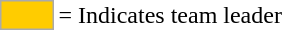<table>
<tr>
<td style="background-color:#FFCC00; border:1px solid #aaaaaa; width:2em;"></td>
<td>= Indicates team leader</td>
</tr>
</table>
